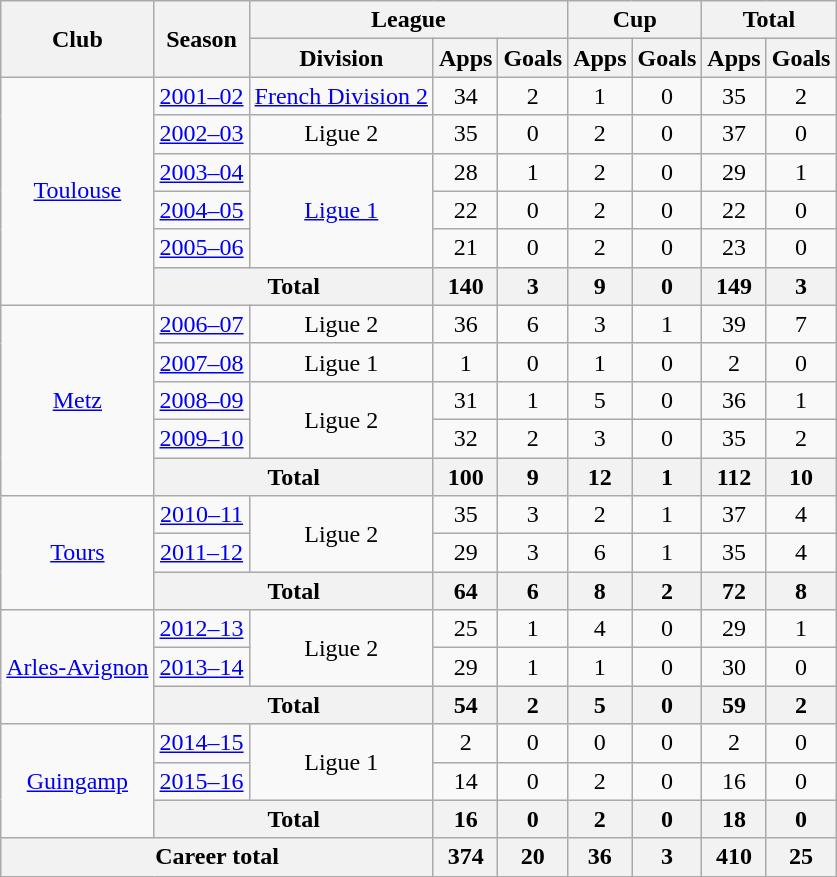<table class="wikitable" style="text-align:center">
<tr>
<th rowspan="2">Club</th>
<th rowspan="2">Season</th>
<th colspan="3">League</th>
<th colspan="2">Cup</th>
<th colspan="2">Total</th>
</tr>
<tr>
<th>Division</th>
<th>Apps</th>
<th>Goals</th>
<th>Apps</th>
<th>Goals</th>
<th>Apps</th>
<th>Goals</th>
</tr>
<tr>
<td rowspan="6"><a href='#'>Toulouse</a></td>
<td><a href='#'>2001–02</a></td>
<td><a href='#'>French Division 2</a></td>
<td>34</td>
<td>2</td>
<td>1</td>
<td>0</td>
<td>35</td>
<td>2</td>
</tr>
<tr>
<td><a href='#'>2002–03</a></td>
<td>Ligue 2</td>
<td>35</td>
<td>0</td>
<td>2</td>
<td>0</td>
<td>37</td>
<td>0</td>
</tr>
<tr>
<td><a href='#'>2003–04</a></td>
<td rowspan="3"><a href='#'>Ligue 1</a></td>
<td>28</td>
<td>1</td>
<td>2</td>
<td>0</td>
<td>29</td>
<td>1</td>
</tr>
<tr>
<td><a href='#'>2004–05</a></td>
<td>22</td>
<td>0</td>
<td>2</td>
<td>0</td>
<td>22</td>
<td>0</td>
</tr>
<tr>
<td><a href='#'>2005–06</a></td>
<td>21</td>
<td>0</td>
<td>2</td>
<td>0</td>
<td>23</td>
<td>0</td>
</tr>
<tr>
<th colspan="2">Total</th>
<th>140</th>
<th>3</th>
<th>9</th>
<th>0</th>
<th>149</th>
<th>3</th>
</tr>
<tr>
<td rowspan="5"><a href='#'>Metz</a></td>
<td><a href='#'>2006–07</a></td>
<td>Ligue 2</td>
<td>36</td>
<td>6</td>
<td>3</td>
<td>1</td>
<td>39</td>
<td>7</td>
</tr>
<tr>
<td><a href='#'>2007–08</a></td>
<td>Ligue 1</td>
<td>1</td>
<td>0</td>
<td>1</td>
<td>0</td>
<td>2</td>
<td>0</td>
</tr>
<tr>
<td><a href='#'>2008–09</a></td>
<td rowspan="2">Ligue 2</td>
<td>31</td>
<td>1</td>
<td>5</td>
<td>0</td>
<td>36</td>
<td>1</td>
</tr>
<tr>
<td><a href='#'>2009–10</a></td>
<td>32</td>
<td>2</td>
<td>3</td>
<td>0</td>
<td>35</td>
<td>2</td>
</tr>
<tr>
<th colspan="2">Total</th>
<th>100</th>
<th>9</th>
<th>12</th>
<th>1</th>
<th>112</th>
<th>10</th>
</tr>
<tr>
<td rowspan="3"><a href='#'>Tours</a></td>
<td><a href='#'>2010–11</a></td>
<td rowspan="2">Ligue 2</td>
<td>35</td>
<td>3</td>
<td>2</td>
<td>1</td>
<td>37</td>
<td>4</td>
</tr>
<tr>
<td><a href='#'>2011–12</a></td>
<td>29</td>
<td>3</td>
<td>6</td>
<td>1</td>
<td>35</td>
<td>4</td>
</tr>
<tr>
<th colspan="2">Total</th>
<th>64</th>
<th>6</th>
<th>8</th>
<th>2</th>
<th>72</th>
<th>8</th>
</tr>
<tr>
<td rowspan="3"><a href='#'>Arles-Avignon</a></td>
<td><a href='#'>2012–13</a></td>
<td rowspan="2">Ligue 2</td>
<td>25</td>
<td>1</td>
<td>4</td>
<td>0</td>
<td>29</td>
<td>1</td>
</tr>
<tr>
<td><a href='#'>2013–14</a></td>
<td>29</td>
<td>1</td>
<td>1</td>
<td>0</td>
<td>30</td>
<td>0</td>
</tr>
<tr>
<th colspan="2">Total</th>
<th>54</th>
<th>2</th>
<th>5</th>
<th>0</th>
<th>59</th>
<th>2</th>
</tr>
<tr>
<td rowspan="3"><a href='#'>Guingamp</a></td>
<td><a href='#'>2014–15</a></td>
<td rowspan="2">Ligue 1</td>
<td>2</td>
<td>0</td>
<td>0</td>
<td>0</td>
<td>2</td>
<td>0</td>
</tr>
<tr>
<td><a href='#'>2015–16</a></td>
<td>14</td>
<td>0</td>
<td>2</td>
<td>0</td>
<td>16</td>
<td>0</td>
</tr>
<tr>
<th colspan="2">Total</th>
<th>16</th>
<th>0</th>
<th>2</th>
<th>0</th>
<th>18</th>
<th>0</th>
</tr>
<tr>
<th colspan="3">Career total</th>
<th>374</th>
<th>20</th>
<th>36</th>
<th>3</th>
<th>410</th>
<th>25</th>
</tr>
</table>
